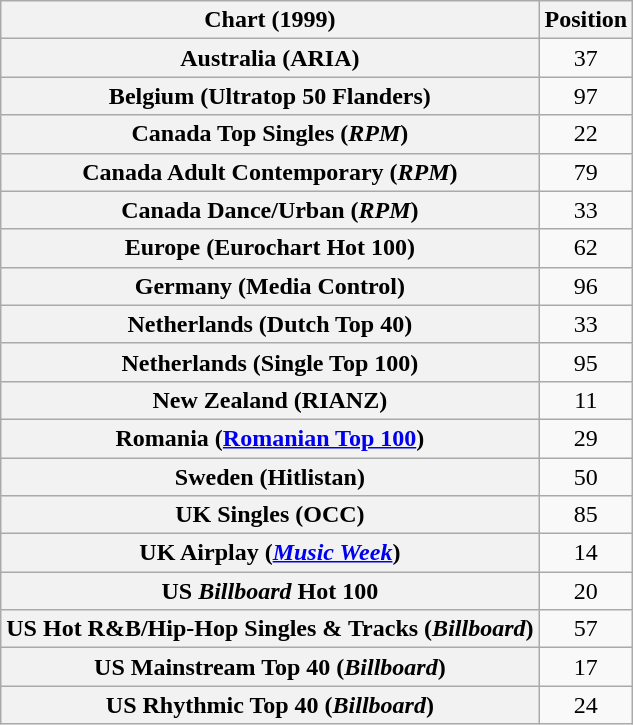<table class="wikitable sortable plainrowheaders" style="text-align:center">
<tr>
<th scope="col">Chart (1999)</th>
<th scope="col">Position</th>
</tr>
<tr>
<th scope="row">Australia (ARIA)</th>
<td>37</td>
</tr>
<tr>
<th scope="row">Belgium (Ultratop 50 Flanders)</th>
<td>97</td>
</tr>
<tr>
<th scope="row">Canada Top Singles (<em>RPM</em>)</th>
<td>22</td>
</tr>
<tr>
<th scope="row">Canada Adult Contemporary (<em>RPM</em>)</th>
<td>79</td>
</tr>
<tr>
<th scope="row">Canada Dance/Urban (<em>RPM</em>)</th>
<td>33</td>
</tr>
<tr>
<th scope="row">Europe (Eurochart Hot 100)</th>
<td>62</td>
</tr>
<tr>
<th scope="row">Germany (Media Control)</th>
<td>96</td>
</tr>
<tr>
<th scope="row">Netherlands (Dutch Top 40)</th>
<td>33</td>
</tr>
<tr>
<th scope="row">Netherlands (Single Top 100)</th>
<td>95</td>
</tr>
<tr>
<th scope="row">New Zealand (RIANZ)</th>
<td>11</td>
</tr>
<tr>
<th scope="row">Romania (<a href='#'>Romanian Top 100</a>)</th>
<td>29</td>
</tr>
<tr>
<th scope="row">Sweden (Hitlistan)</th>
<td>50</td>
</tr>
<tr>
<th scope="row">UK Singles (OCC)</th>
<td>85</td>
</tr>
<tr>
<th scope="row">UK Airplay (<em><a href='#'>Music Week</a></em>)</th>
<td>14</td>
</tr>
<tr>
<th scope="row">US <em>Billboard</em> Hot 100</th>
<td>20</td>
</tr>
<tr>
<th scope="row">US Hot R&B/Hip-Hop Singles & Tracks (<em>Billboard</em>)</th>
<td>57</td>
</tr>
<tr>
<th scope="row">US Mainstream Top 40 (<em>Billboard</em>)</th>
<td>17</td>
</tr>
<tr>
<th scope="row">US Rhythmic Top 40 (<em>Billboard</em>)</th>
<td>24</td>
</tr>
</table>
